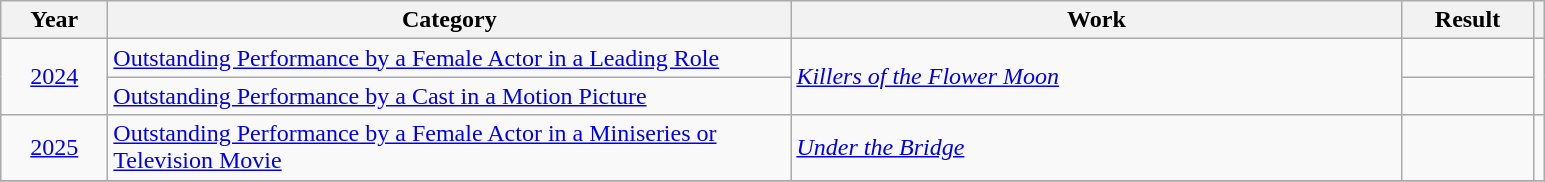<table class="wikitable">
<tr>
<th scope="col" style="width:4em;">Year</th>
<th scope="col" style="width:28em;">Category</th>
<th scope="col" style="width:25em;">Work</th>
<th scope="col" style="width:5em;">Result</th>
<th></th>
</tr>
<tr>
<td rowspan="2" style="text-align:center;"><a href='#'>2024</a></td>
<td><a href='#'>Outstanding Performance by a Female Actor in a Leading Role</a></td>
<td rowspan="2"><em><a href='#'>Killers of the Flower Moon</a></em></td>
<td></td>
<td rowspan="2" align="center"><br></td>
</tr>
<tr>
<td><a href='#'>Outstanding Performance by a Cast in a Motion Picture</a></td>
<td></td>
</tr>
<tr>
<td style="text-align:center;"><a href='#'>2025</a></td>
<td><a href='#'>Outstanding Performance by a Female Actor in a Miniseries or Television Movie</a></td>
<td><em><a href='#'>Under the Bridge</a></em></td>
<td></td>
<td align="center"></td>
</tr>
<tr>
</tr>
</table>
